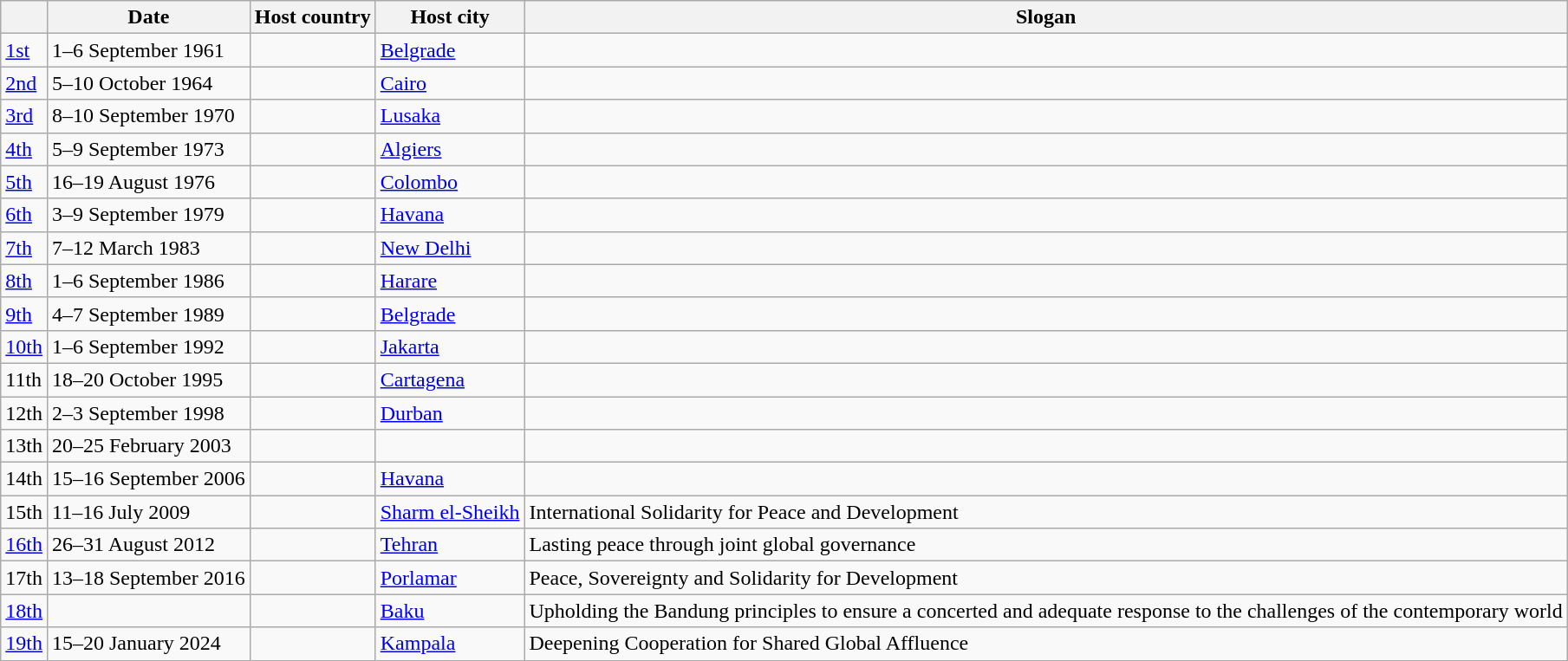<table class="wikitable">
<tr>
<th></th>
<th>Date</th>
<th>Host country</th>
<th>Host city</th>
<th>Slogan</th>
</tr>
<tr>
<td><a href='#'>1st</a></td>
<td>1–6 September 1961</td>
<td></td>
<td><a href='#'>Belgrade</a></td>
<td></td>
</tr>
<tr>
<td><a href='#'>2nd</a></td>
<td>5–10 October 1964</td>
<td></td>
<td><a href='#'>Cairo</a></td>
<td></td>
</tr>
<tr>
<td><a href='#'>3rd</a></td>
<td>8–10 September 1970</td>
<td></td>
<td><a href='#'>Lusaka</a></td>
<td></td>
</tr>
<tr>
<td><a href='#'>4th</a></td>
<td>5–9 September 1973</td>
<td></td>
<td><a href='#'>Algiers</a></td>
<td></td>
</tr>
<tr>
<td><a href='#'>5th</a></td>
<td>16–19 August 1976</td>
<td></td>
<td><a href='#'>Colombo</a></td>
<td></td>
</tr>
<tr>
<td><a href='#'>6th</a></td>
<td>3–9 September 1979</td>
<td></td>
<td><a href='#'>Havana</a></td>
<td></td>
</tr>
<tr>
<td><a href='#'>7th</a></td>
<td>7–12 March 1983</td>
<td></td>
<td><a href='#'>New Delhi</a></td>
<td></td>
</tr>
<tr>
<td><a href='#'>8th</a></td>
<td>1–6 September 1986</td>
<td></td>
<td><a href='#'>Harare</a></td>
<td></td>
</tr>
<tr>
<td><a href='#'>9th</a></td>
<td>4–7 September 1989</td>
<td></td>
<td><a href='#'>Belgrade</a></td>
<td></td>
</tr>
<tr>
<td><a href='#'>10th</a></td>
<td>1–6 September 1992</td>
<td></td>
<td><a href='#'>Jakarta</a></td>
<td></td>
</tr>
<tr>
<td>11th</td>
<td>18–20 October 1995</td>
<td></td>
<td><a href='#'>Cartagena</a></td>
<td></td>
</tr>
<tr>
<td>12th</td>
<td>2–3 September 1998</td>
<td></td>
<td><a href='#'>Durban</a></td>
<td></td>
</tr>
<tr>
<td>13th</td>
<td>20–25 February 2003</td>
<td></td>
<td></td>
<td></td>
</tr>
<tr>
<td>14th</td>
<td>15–16 September 2006</td>
<td></td>
<td><a href='#'>Havana</a></td>
<td></td>
</tr>
<tr>
<td>15th</td>
<td>11–16 July 2009</td>
<td></td>
<td><a href='#'>Sharm el-Sheikh</a></td>
<td>International Solidarity for Peace and Development</td>
</tr>
<tr>
<td><a href='#'>16th</a></td>
<td>26–31 August 2012</td>
<td></td>
<td><a href='#'>Tehran</a></td>
<td>Lasting peace through joint global governance</td>
</tr>
<tr>
<td>17th</td>
<td>13–18 September 2016</td>
<td></td>
<td><a href='#'>Porlamar</a></td>
<td>Peace, Sovereignty and Solidarity for Development</td>
</tr>
<tr>
<td><a href='#'>18th</a></td>
<td></td>
<td></td>
<td><a href='#'>Baku</a></td>
<td>Upholding the Bandung principles to ensure a concerted and adequate response to the challenges of the contemporary world</td>
</tr>
<tr>
<td><a href='#'>19th</a></td>
<td>15–20 January 2024</td>
<td></td>
<td><a href='#'>Kampala</a></td>
<td>Deepening Cooperation for Shared Global Affluence</td>
</tr>
</table>
